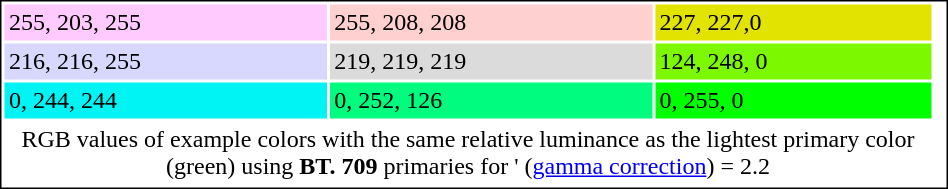<table class="floatright" cellpadding="3" style="border: 1px solid black; max-width: 50%;">
<tr>
<td style="background-color:#ffcbff;color:#000;">255, 203, 255</td>
<td style="background-color:#ffd0d0;color:#000;">255, 208, 208</td>
<td style="background-color:#e3e300;color:#000;">227, 227,0</td>
<td></td>
</tr>
<tr>
<td style="background-color:#d8d8ff;color:#000;">216, 216, 255</td>
<td style="background-color:#dbdbdb;color:#000;">219, 219, 219</td>
<td style="background-color:#7cf800;color:#000;">124, 248, 0</td>
<td></td>
</tr>
<tr>
<td style="background-color:#00f4f4;color:#000;">0, 244, 244</td>
<td style="background-color:#00fc7e;color:#000;">0, 252, 126</td>
<td style="background-color:#00ff00;color:#000;">0, 255, 0</td>
<td></td>
</tr>
<tr>
<td colspan="3" style="text-align: center;">RGB values of example colors with the same relative luminance as the lightest primary color (green) using  <strong>BT. 709</strong> primaries for ' (<a href='#'>gamma correction</a>) = 2.2</td>
</tr>
</table>
